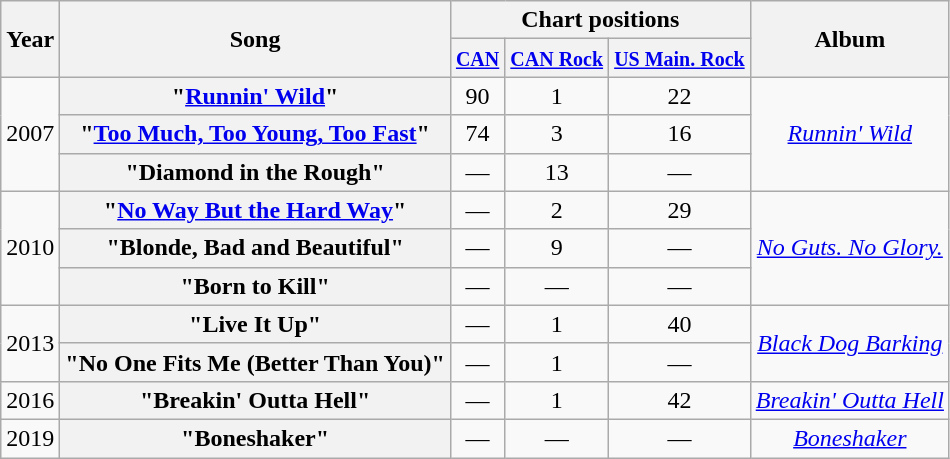<table class="wikitable plainrowheaders" style="text-align:center;">
<tr>
<th rowspan="2">Year</th>
<th rowspan="2">Song</th>
<th colspan="3">Chart positions</th>
<th rowspan="2">Album</th>
</tr>
<tr>
<th width:30px;"><small><a href='#'>CAN</a></small></th>
<th width:30px;"><small><a href='#'>CAN Rock</a></small></th>
<th width:30px;"><small><a href='#'>US Main. Rock</a></small></th>
</tr>
<tr>
<td rowspan="3">2007</td>
<th scope="row">"<a href='#'>Runnin' Wild</a>"</th>
<td>90</td>
<td>1</td>
<td>22</td>
<td rowspan="3"><em><a href='#'>Runnin' Wild</a></em></td>
</tr>
<tr>
<th scope="row">"<a href='#'>Too Much, Too Young, Too Fast</a>"</th>
<td>74</td>
<td>3</td>
<td>16</td>
</tr>
<tr>
<th scope="row">"Diamond in the Rough"</th>
<td>—</td>
<td>13</td>
<td>—</td>
</tr>
<tr>
<td rowspan="3">2010</td>
<th scope="row">"<a href='#'>No Way But the Hard Way</a>"</th>
<td>—</td>
<td>2</td>
<td>29</td>
<td rowspan="3"><em><a href='#'>No Guts. No Glory.</a></em></td>
</tr>
<tr>
<th scope="row">"Blonde, Bad and Beautiful"</th>
<td>—</td>
<td>9</td>
<td>—</td>
</tr>
<tr>
<th scope="row">"Born to Kill"</th>
<td>—</td>
<td>—</td>
<td>—</td>
</tr>
<tr>
<td rowspan="2">2013</td>
<th scope="row">"Live It Up"</th>
<td>—</td>
<td>1</td>
<td>40</td>
<td rowspan="2"><em><a href='#'>Black Dog Barking</a></em></td>
</tr>
<tr>
<th scope="row">"No One Fits Me (Better Than You)"</th>
<td>—</td>
<td>1</td>
<td>—</td>
</tr>
<tr>
<td>2016</td>
<th scope="row">"Breakin' Outta Hell"</th>
<td>—</td>
<td>1</td>
<td>42</td>
<td><em><a href='#'>Breakin' Outta Hell</a></em></td>
</tr>
<tr>
<td>2019</td>
<th scope="row">"Boneshaker"</th>
<td>—</td>
<td>—</td>
<td>—</td>
<td><em><a href='#'>Boneshaker</a></em></td>
</tr>
</table>
